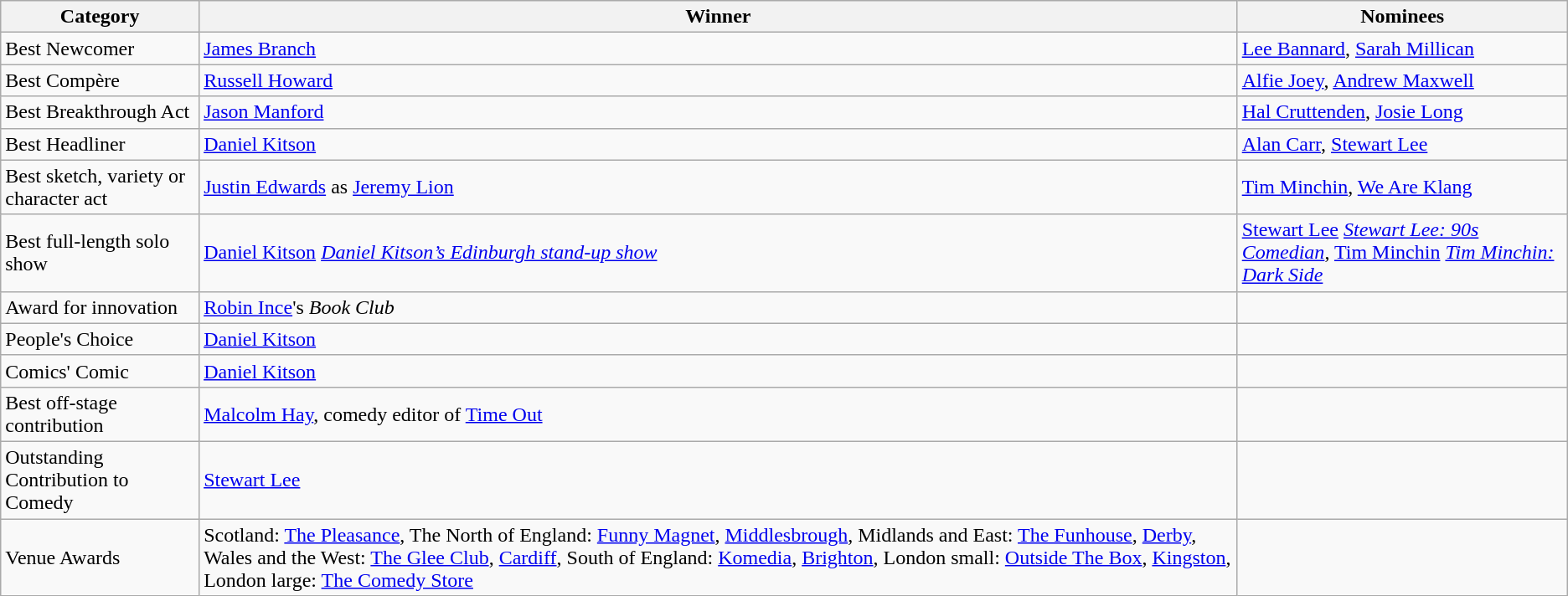<table class="wikitable">
<tr>
<th>Category</th>
<th>Winner</th>
<th>Nominees</th>
</tr>
<tr>
<td>Best Newcomer</td>
<td><a href='#'>James Branch</a></td>
<td><a href='#'>Lee Bannard</a>, <a href='#'>Sarah Millican</a></td>
</tr>
<tr>
<td>Best Compère</td>
<td><a href='#'>Russell Howard</a></td>
<td><a href='#'>Alfie Joey</a>, <a href='#'>Andrew Maxwell</a></td>
</tr>
<tr>
<td>Best Breakthrough Act</td>
<td><a href='#'>Jason Manford</a></td>
<td><a href='#'>Hal Cruttenden</a>, <a href='#'>Josie Long</a></td>
</tr>
<tr>
<td>Best Headliner</td>
<td><a href='#'>Daniel Kitson</a></td>
<td><a href='#'>Alan Carr</a>, <a href='#'>Stewart Lee</a></td>
</tr>
<tr>
<td>Best sketch, variety or character act</td>
<td><a href='#'>Justin Edwards</a> as <a href='#'>Jeremy Lion</a></td>
<td><a href='#'>Tim Minchin</a>, <a href='#'>We Are Klang</a></td>
</tr>
<tr>
<td>Best full-length solo show</td>
<td><a href='#'>Daniel Kitson</a> <em><a href='#'>Daniel Kitson’s Edinburgh stand-up show</a></em></td>
<td><a href='#'>Stewart Lee</a> <em><a href='#'>Stewart Lee: 90s Comedian</a></em>, <a href='#'>Tim Minchin</a> <em><a href='#'>Tim Minchin: Dark Side</a></em></td>
</tr>
<tr>
<td>Award for innovation</td>
<td><a href='#'>Robin Ince</a>'s <em>Book Club</em></td>
<td></td>
</tr>
<tr>
<td>People's Choice</td>
<td><a href='#'>Daniel Kitson</a></td>
<td></td>
</tr>
<tr>
<td>Comics' Comic</td>
<td><a href='#'>Daniel Kitson</a></td>
<td></td>
</tr>
<tr>
<td>Best off-stage contribution</td>
<td><a href='#'>Malcolm Hay</a>, comedy editor of <a href='#'>Time Out</a></td>
<td></td>
</tr>
<tr>
<td>Outstanding Contribution to Comedy</td>
<td><a href='#'>Stewart Lee</a></td>
<td></td>
</tr>
<tr>
<td>Venue Awards</td>
<td>Scotland: <a href='#'>The Pleasance</a>, The North of England: <a href='#'>Funny Magnet</a>, <a href='#'>Middlesbrough</a>, Midlands and East: <a href='#'>The Funhouse</a>, <a href='#'>Derby</a>, Wales and the West: <a href='#'>The Glee Club</a>, <a href='#'>Cardiff</a>, South of England: <a href='#'>Komedia</a>, <a href='#'>Brighton</a>, London small: <a href='#'>Outside The Box</a>, <a href='#'>Kingston</a>, London large: <a href='#'>The Comedy Store</a></td>
<td></td>
</tr>
</table>
